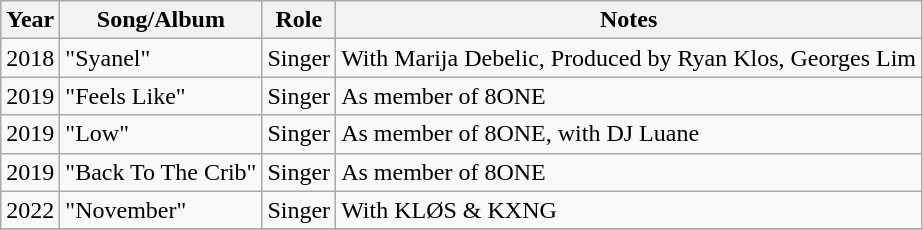<table class="wikitable sortable">
<tr>
<th>Year</th>
<th>Song/Album</th>
<th>Role</th>
<th>Notes</th>
</tr>
<tr>
<td>2018</td>
<td>"Syanel"</td>
<td>Singer</td>
<td>With Marija Debelic, Produced by Ryan Klos, Georges Lim </td>
</tr>
<tr>
<td>2019</td>
<td>"Feels Like"</td>
<td>Singer</td>
<td>As member of 8ONE </td>
</tr>
<tr>
<td>2019</td>
<td>"Low"</td>
<td>Singer</td>
<td>As member of 8ONE, with DJ Luane </td>
</tr>
<tr>
<td>2019</td>
<td>"Back To The Crib"</td>
<td>Singer</td>
<td>As member of 8ONE </td>
</tr>
<tr>
<td>2022</td>
<td>"November"</td>
<td>Singer</td>
<td>With KLØS & KXNG </td>
</tr>
<tr>
</tr>
</table>
